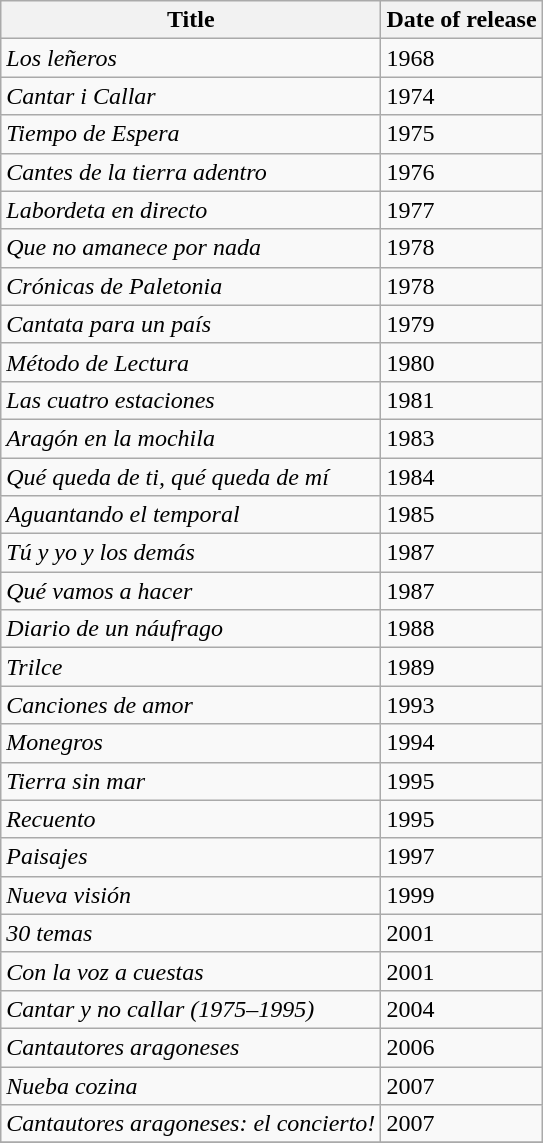<table class="wikitable">
<tr>
<th>Title</th>
<th>Date of release</th>
</tr>
<tr>
<td><em>Los leñeros</em></td>
<td>1968</td>
</tr>
<tr>
<td><em>Cantar i Callar</em></td>
<td>1974</td>
</tr>
<tr>
<td><em>Tiempo de Espera</em></td>
<td>1975</td>
</tr>
<tr>
<td><em>Cantes de la tierra adentro</em></td>
<td>1976</td>
</tr>
<tr>
<td><em>Labordeta en directo</em></td>
<td>1977</td>
</tr>
<tr>
<td><em>Que no amanece por nada</em></td>
<td>1978</td>
</tr>
<tr>
<td><em>Crónicas de Paletonia</em></td>
<td>1978</td>
</tr>
<tr>
<td><em>Cantata para un país</em></td>
<td>1979</td>
</tr>
<tr>
<td><em>Método de Lectura</em></td>
<td>1980</td>
</tr>
<tr>
<td><em>Las cuatro estaciones</em></td>
<td>1981</td>
</tr>
<tr>
<td><em>Aragón en la mochila</em></td>
<td>1983</td>
</tr>
<tr>
<td><em>Qué queda de ti, qué queda de mí</em></td>
<td>1984</td>
</tr>
<tr>
<td><em>Aguantando el temporal</em></td>
<td>1985</td>
</tr>
<tr>
<td><em>Tú y yo y los demás</em></td>
<td>1987</td>
</tr>
<tr>
<td><em>Qué vamos a hacer</em></td>
<td>1987</td>
</tr>
<tr>
<td><em>Diario de un náufrago</em></td>
<td>1988</td>
</tr>
<tr>
<td><em>Trilce</em></td>
<td>1989</td>
</tr>
<tr>
<td><em>Canciones de amor</em></td>
<td>1993</td>
</tr>
<tr>
<td><em>Monegros</em></td>
<td>1994</td>
</tr>
<tr>
<td><em>Tierra sin mar</em></td>
<td>1995</td>
</tr>
<tr>
<td><em>Recuento</em></td>
<td>1995</td>
</tr>
<tr>
<td><em>Paisajes</em></td>
<td>1997</td>
</tr>
<tr>
<td><em>Nueva visión</em></td>
<td>1999</td>
</tr>
<tr>
<td><em>30 temas</em></td>
<td>2001</td>
</tr>
<tr>
<td><em>Con la voz a cuestas</em></td>
<td>2001</td>
</tr>
<tr>
<td><em>Cantar y no callar (1975–1995)</em></td>
<td>2004</td>
</tr>
<tr>
<td><em>Cantautores aragoneses</em></td>
<td>2006</td>
</tr>
<tr>
<td><em>Nueba cozina</em></td>
<td>2007</td>
</tr>
<tr>
<td><em>Cantautores aragoneses: el concierto!</em></td>
<td>2007</td>
</tr>
<tr>
</tr>
</table>
